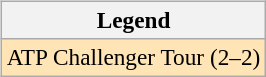<table>
<tr valign=top>
<td><br><table class=wikitable style=font-size:97%>
<tr>
<th>Legend</th>
</tr>
<tr bgcolor=moccasin>
<td>ATP Challenger Tour (2–2)</td>
</tr>
</table>
</td>
<td></td>
</tr>
</table>
